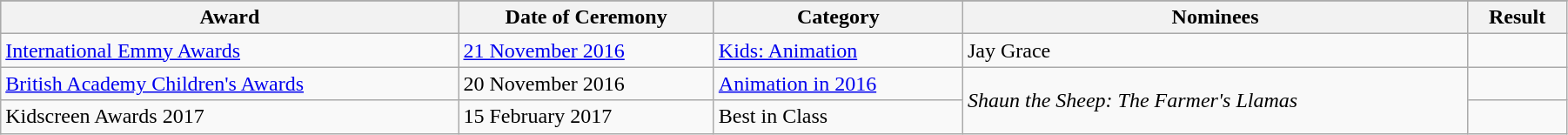<table class="wikitable" style="width:95%;">
<tr style="background:#ccc; text-align:center;">
</tr>
<tr style="background:#ccc; text-align:center;">
<th>Award</th>
<th>Date of Ceremony</th>
<th>Category</th>
<th>Nominees</th>
<th>Result</th>
</tr>
<tr>
<td><a href='#'>International Emmy Awards</a></td>
<td><a href='#'>21 November 2016</a></td>
<td><a href='#'>Kids: Animation</a></td>
<td>Jay Grace</td>
<td></td>
</tr>
<tr>
<td><a href='#'>British Academy Children's Awards</a></td>
<td>20 November 2016</td>
<td><a href='#'>Animation in 2016</a></td>
<td rowspan="2"><em>Shaun the Sheep: The Farmer's Llamas</em></td>
<td></td>
</tr>
<tr>
<td>Kidscreen Awards 2017</td>
<td>15 February 2017</td>
<td>Best in Class</td>
<td></td>
</tr>
</table>
